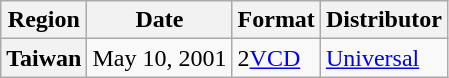<table class="wikitable plainrowheaders">
<tr>
<th>Region</th>
<th>Date</th>
<th>Format</th>
<th>Distributor</th>
</tr>
<tr>
<th scope="row">Taiwan</th>
<td>May 10, 2001</td>
<td>2<a href='#'>VCD</a></td>
<td><a href='#'>Universal</a></td>
</tr>
</table>
